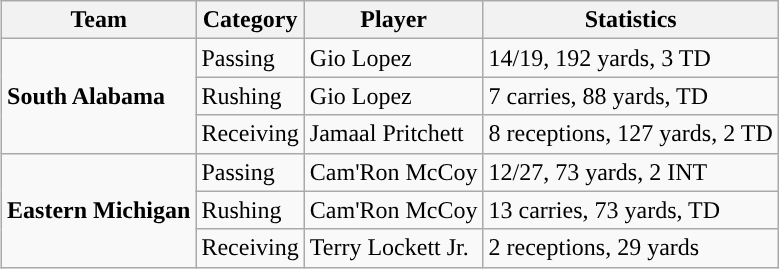<table class="wikitable" style="float: right;">
<tr>
<th>Team</th>
<th>Category</th>
<th>Player</th>
<th>Statistics</th>
</tr>
<tr>
<td rowspan=3><strong>South Alabama</strong></td>
<td>Passing</td>
<td>Gio Lopez</td>
<td>14/19, 192 yards, 3 TD</td>
</tr>
<tr>
<td>Rushing</td>
<td>Gio Lopez</td>
<td>7 carries, 88 yards, TD</td>
</tr>
<tr>
<td>Receiving</td>
<td>Jamaal Pritchett</td>
<td>8 receptions, 127 yards, 2 TD</td>
</tr>
<tr>
<td rowspan=3><strong>Eastern Michigan</strong></td>
<td>Passing</td>
<td>Cam'Ron McCoy</td>
<td>12/27, 73 yards, 2 INT</td>
</tr>
<tr>
<td>Rushing</td>
<td>Cam'Ron McCoy</td>
<td>13 carries, 73 yards, TD</td>
</tr>
<tr>
<td>Receiving</td>
<td>Terry Lockett Jr.</td>
<td>2 receptions, 29 yards</td>
</tr>
</table>
